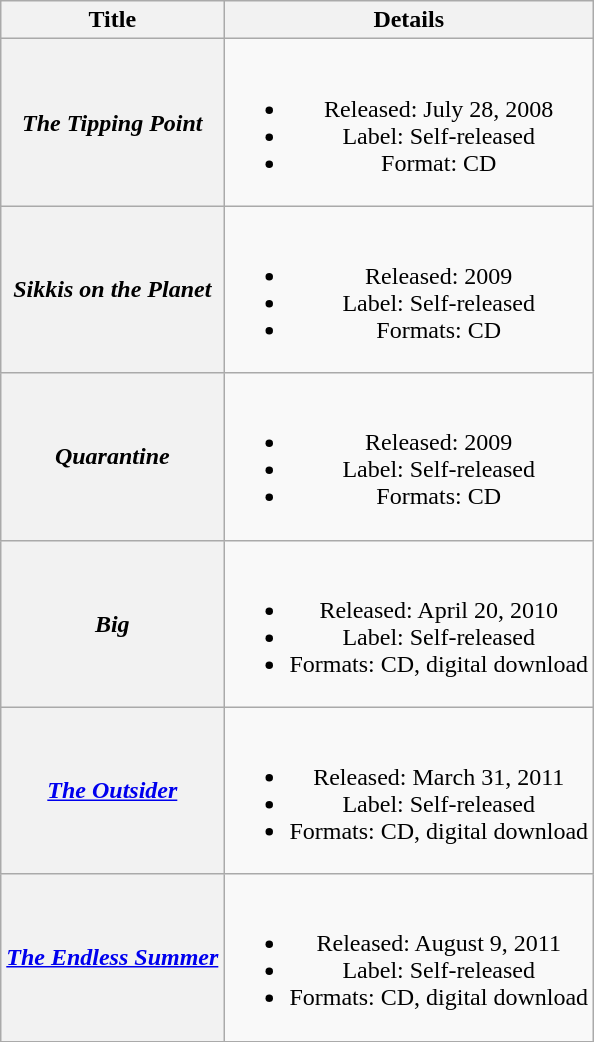<table class="wikitable plainrowheaders" style="text-align:center;">
<tr>
<th scope="col">Title</th>
<th scope="col">Details</th>
</tr>
<tr>
<th scope="row"><em>The Tipping Point</em></th>
<td><br><ul><li>Released: July 28, 2008</li><li>Label: Self-released</li><li>Format: CD</li></ul></td>
</tr>
<tr>
<th scope="row"><em>Sikkis on the Planet</em></th>
<td><br><ul><li>Released: 2009</li><li>Label: Self-released</li><li>Formats: CD</li></ul></td>
</tr>
<tr>
<th scope="row"><em>Quarantine</em></th>
<td><br><ul><li>Released: 2009</li><li>Label: Self-released</li><li>Formats: CD</li></ul></td>
</tr>
<tr>
<th scope="row"><em>Big</em></th>
<td><br><ul><li>Released: April 20, 2010</li><li>Label: Self-released</li><li>Formats: CD, digital download</li></ul></td>
</tr>
<tr>
<th scope="row"><em><a href='#'>The Outsider</a></em></th>
<td><br><ul><li>Released: March 31, 2011</li><li>Label: Self-released</li><li>Formats: CD, digital download</li></ul></td>
</tr>
<tr>
<th scope="row"><em><a href='#'>The Endless Summer</a></em></th>
<td><br><ul><li>Released: August 9, 2011</li><li>Label: Self-released</li><li>Formats: CD, digital download</li></ul></td>
</tr>
</table>
